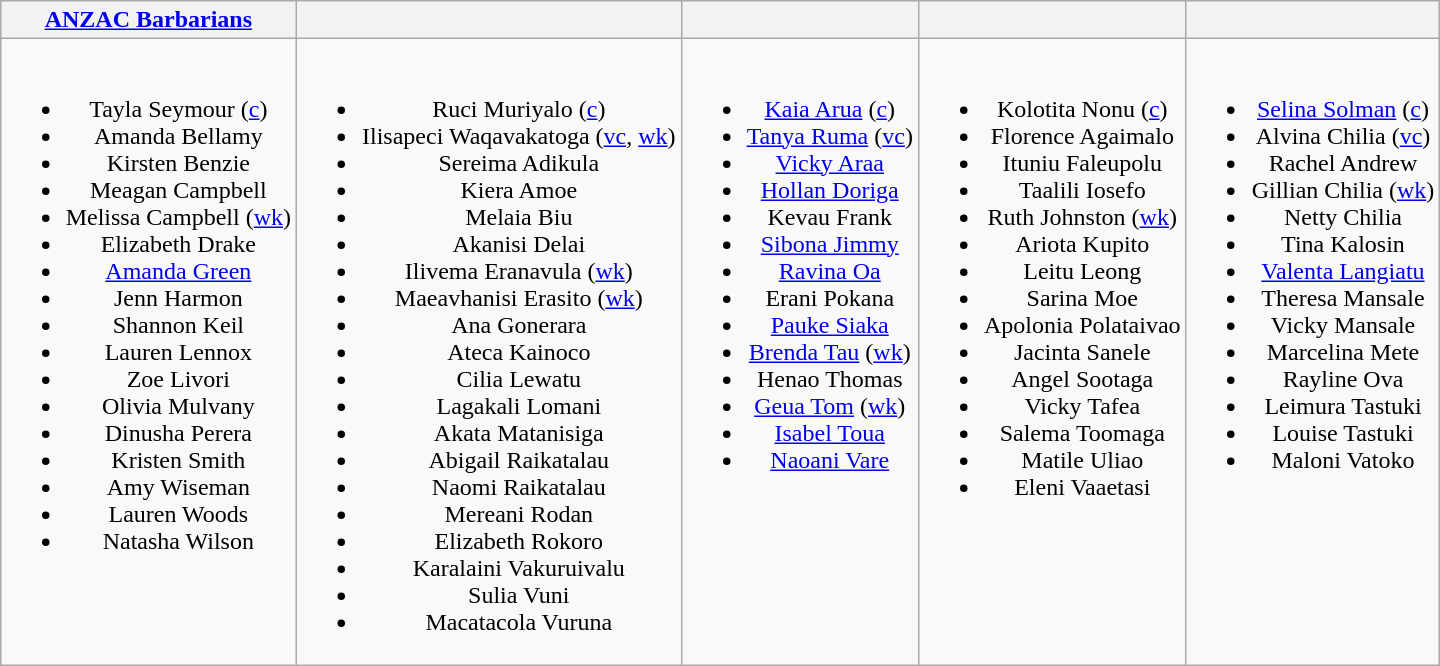<table class="wikitable" style="text-align:center; margin:0 auto">
<tr>
<th><a href='#'>ANZAC Barbarians</a></th>
<th></th>
<th></th>
<th></th>
<th></th>
</tr>
<tr style="vertical-align:top">
<td><br><ul><li>Tayla Seymour (<a href='#'>c</a>)</li><li>Amanda Bellamy</li><li>Kirsten Benzie</li><li>Meagan Campbell</li><li>Melissa Campbell (<a href='#'>wk</a>)</li><li>Elizabeth Drake</li><li><a href='#'>Amanda Green</a></li><li>Jenn Harmon</li><li>Shannon Keil</li><li>Lauren Lennox</li><li>Zoe Livori</li><li>Olivia Mulvany</li><li>Dinusha Perera</li><li>Kristen Smith</li><li>Amy Wiseman</li><li>Lauren Woods</li><li>Natasha Wilson</li></ul></td>
<td><br><ul><li>Ruci Muriyalo (<a href='#'>c</a>)</li><li>Ilisapeci Waqavakatoga (<a href='#'>vc</a>, <a href='#'>wk</a>)</li><li>Sereima Adikula</li><li>Kiera Amoe</li><li>Melaia Biu</li><li>Akanisi Delai</li><li>Ilivema Eranavula (<a href='#'>wk</a>)</li><li>Maeavhanisi Erasito (<a href='#'>wk</a>)</li><li>Ana Gonerara</li><li>Ateca Kainoco</li><li>Cilia Lewatu</li><li>Lagakali Lomani</li><li>Akata Matanisiga</li><li>Abigail Raikatalau</li><li>Naomi Raikatalau</li><li>Mereani Rodan</li><li>Elizabeth Rokoro</li><li>Karalaini Vakuruivalu</li><li>Sulia Vuni</li><li>Macatacola Vuruna</li></ul></td>
<td><br><ul><li><a href='#'>Kaia Arua</a> (<a href='#'>c</a>)</li><li><a href='#'>Tanya Ruma</a> (<a href='#'>vc</a>)</li><li><a href='#'>Vicky Araa</a></li><li><a href='#'>Hollan Doriga</a></li><li>Kevau Frank</li><li><a href='#'>Sibona Jimmy</a></li><li><a href='#'>Ravina Oa</a></li><li>Erani Pokana</li><li><a href='#'>Pauke Siaka</a></li><li><a href='#'>Brenda Tau</a> (<a href='#'>wk</a>)</li><li>Henao Thomas</li><li><a href='#'>Geua Tom</a> (<a href='#'>wk</a>)</li><li><a href='#'>Isabel Toua</a></li><li><a href='#'>Naoani Vare</a></li></ul></td>
<td><br><ul><li>Kolotita Nonu (<a href='#'>c</a>)</li><li>Florence Agaimalo</li><li>Ituniu Faleupolu</li><li>Taalili Iosefo</li><li>Ruth Johnston (<a href='#'>wk</a>)</li><li>Ariota Kupito</li><li>Leitu Leong</li><li>Sarina Moe</li><li>Apolonia Polataivao</li><li>Jacinta Sanele</li><li>Angel Sootaga</li><li>Vicky Tafea</li><li>Salema Toomaga</li><li>Matile Uliao</li><li>Eleni Vaaetasi</li></ul></td>
<td><br><ul><li><a href='#'>Selina Solman</a> (<a href='#'>c</a>)</li><li>Alvina Chilia (<a href='#'>vc</a>)</li><li>Rachel Andrew</li><li>Gillian Chilia (<a href='#'>wk</a>)</li><li>Netty Chilia</li><li>Tina Kalosin</li><li><a href='#'>Valenta Langiatu</a></li><li>Theresa Mansale</li><li>Vicky Mansale</li><li>Marcelina Mete</li><li>Rayline Ova</li><li>Leimura Tastuki</li><li>Louise Tastuki</li><li>Maloni Vatoko</li></ul></td>
</tr>
</table>
